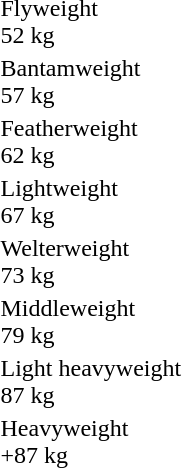<table>
<tr>
<td>Flyweight<br>52 kg</td>
<td></td>
<td></td>
<td></td>
</tr>
<tr>
<td>Bantamweight<br>57 kg</td>
<td></td>
<td></td>
<td></td>
</tr>
<tr>
<td>Featherweight<br>62 kg</td>
<td></td>
<td></td>
<td></td>
</tr>
<tr>
<td>Lightweight<br>67 kg</td>
<td></td>
<td></td>
<td></td>
</tr>
<tr>
<td>Welterweight<br>73 kg</td>
<td></td>
<td></td>
<td></td>
</tr>
<tr>
<td>Middleweight<br>79 kg</td>
<td></td>
<td></td>
<td></td>
</tr>
<tr>
<td>Light heavyweight<br>87 kg</td>
<td></td>
<td></td>
<td></td>
</tr>
<tr>
<td>Heavyweight<br>+87 kg</td>
<td></td>
<td></td>
<td></td>
</tr>
</table>
